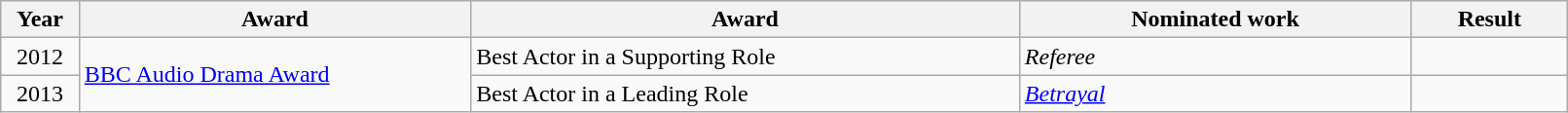<table class="wikitable sortable" style="width:85%;">
<tr style="text-align: center;">
<th style="width:5%;">Year</th>
<th style="width:25%;">Award</th>
<th style="width:35%;">Award</th>
<th style="width:25%;">Nominated work</th>
<th style="width:10%;">Result</th>
</tr>
<tr>
<td style="text-align:center;">2012</td>
<td rowspan="2"><a href='#'>BBC Audio Drama Award</a></td>
<td>Best Actor in a Supporting Role</td>
<td><em>Referee</em></td>
<td></td>
</tr>
<tr>
<td style="text-align:center;">2013</td>
<td>Best Actor in a Leading Role</td>
<td><em><a href='#'>Betrayal</a></em></td>
<td></td>
</tr>
</table>
